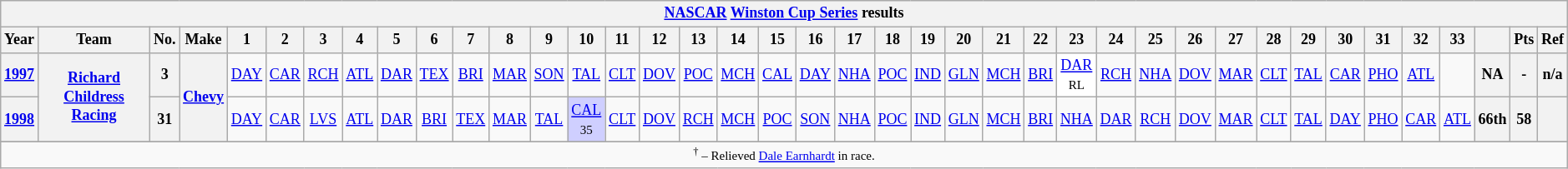<table class="wikitable" style="text-align:center; font-size:75%">
<tr>
<th colspan=45><a href='#'>NASCAR</a> <a href='#'>Winston Cup Series</a> results</th>
</tr>
<tr>
<th>Year</th>
<th>Team</th>
<th>No.</th>
<th>Make</th>
<th>1</th>
<th>2</th>
<th>3</th>
<th>4</th>
<th>5</th>
<th>6</th>
<th>7</th>
<th>8</th>
<th>9</th>
<th>10</th>
<th>11</th>
<th>12</th>
<th>13</th>
<th>14</th>
<th>15</th>
<th>16</th>
<th>17</th>
<th>18</th>
<th>19</th>
<th>20</th>
<th>21</th>
<th>22</th>
<th>23</th>
<th>24</th>
<th>25</th>
<th>26</th>
<th>27</th>
<th>28</th>
<th>29</th>
<th>30</th>
<th>31</th>
<th>32</th>
<th>33</th>
<th></th>
<th>Pts</th>
<th>Ref</th>
</tr>
<tr>
<th><a href='#'>1997</a></th>
<th rowspan=2><a href='#'>Richard Childress Racing</a></th>
<th>3</th>
<th rowspan=2><a href='#'>Chevy</a></th>
<td><a href='#'>DAY</a></td>
<td><a href='#'>CAR</a></td>
<td><a href='#'>RCH</a></td>
<td><a href='#'>ATL</a></td>
<td><a href='#'>DAR</a></td>
<td><a href='#'>TEX</a></td>
<td><a href='#'>BRI</a></td>
<td><a href='#'>MAR</a></td>
<td><a href='#'>SON</a></td>
<td><a href='#'>TAL</a></td>
<td><a href='#'>CLT</a></td>
<td><a href='#'>DOV</a></td>
<td><a href='#'>POC</a></td>
<td><a href='#'>MCH</a></td>
<td><a href='#'>CAL</a></td>
<td><a href='#'>DAY</a></td>
<td><a href='#'>NHA</a></td>
<td><a href='#'>POC</a></td>
<td><a href='#'>IND</a></td>
<td><a href='#'>GLN</a></td>
<td><a href='#'>MCH</a></td>
<td><a href='#'>BRI</a></td>
<td style="background:#fff;"><a href='#'>DAR</a><br><small>RL</small></td>
<td><a href='#'>RCH</a></td>
<td><a href='#'>NHA</a></td>
<td><a href='#'>DOV</a></td>
<td><a href='#'>MAR</a></td>
<td><a href='#'>CLT</a></td>
<td><a href='#'>TAL</a></td>
<td><a href='#'>CAR</a></td>
<td><a href='#'>PHO</a></td>
<td><a href='#'>ATL</a></td>
<td colspan=1></td>
<th>NA</th>
<th>-</th>
<th>n/a</th>
</tr>
<tr>
<th><a href='#'>1998</a></th>
<th>31</th>
<td><a href='#'>DAY</a></td>
<td><a href='#'>CAR</a></td>
<td><a href='#'>LVS</a></td>
<td><a href='#'>ATL</a></td>
<td><a href='#'>DAR</a></td>
<td><a href='#'>BRI</a></td>
<td><a href='#'>TEX</a></td>
<td><a href='#'>MAR</a></td>
<td><a href='#'>TAL</a></td>
<td style="background:#CFCFFF;"><a href='#'>CAL</a><br><small>35</small></td>
<td><a href='#'>CLT</a></td>
<td><a href='#'>DOV</a></td>
<td><a href='#'>RCH</a></td>
<td><a href='#'>MCH</a></td>
<td><a href='#'>POC</a></td>
<td><a href='#'>SON</a></td>
<td><a href='#'>NHA</a></td>
<td><a href='#'>POC</a></td>
<td><a href='#'>IND</a></td>
<td><a href='#'>GLN</a></td>
<td><a href='#'>MCH</a></td>
<td><a href='#'>BRI</a></td>
<td><a href='#'>NHA</a></td>
<td><a href='#'>DAR</a></td>
<td><a href='#'>RCH</a></td>
<td><a href='#'>DOV</a></td>
<td><a href='#'>MAR</a></td>
<td><a href='#'>CLT</a></td>
<td><a href='#'>TAL</a></td>
<td><a href='#'>DAY</a></td>
<td><a href='#'>PHO</a></td>
<td><a href='#'>CAR</a></td>
<td><a href='#'>ATL</a></td>
<th>66th</th>
<th>58</th>
<th></th>
</tr>
<tr>
</tr>
<tr>
<td colspan=41><small><sup>†</sup> – Relieved <a href='#'>Dale Earnhardt</a> in race.</small></td>
</tr>
</table>
